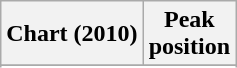<table class="wikitable sortable">
<tr>
<th scope="col">Chart (2010)</th>
<th scope="col">Peak<br>position</th>
</tr>
<tr>
</tr>
<tr>
</tr>
<tr>
</tr>
<tr>
</tr>
</table>
